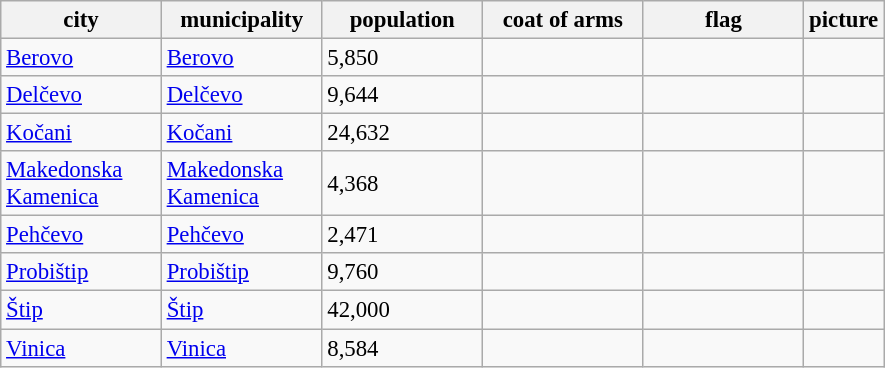<table class="wikitable sortable" style="font-size:95%;">
<tr>
<th width="100px">city</th>
<th width="100px">municipality</th>
<th width="100px">population</th>
<th width="100px">coat of arms</th>
<th width="100px">flag</th>
<th width="1o0px">picture</th>
</tr>
<tr>
<td><a href='#'>Berovo</a></td>
<td><a href='#'>Berovo</a></td>
<td>5,850</td>
<td></td>
<td></td>
<td></td>
</tr>
<tr>
<td><a href='#'>Delčevo</a></td>
<td><a href='#'>Delčevo</a></td>
<td>9,644</td>
<td></td>
<td></td>
<td></td>
</tr>
<tr>
<td><a href='#'>Kočani</a></td>
<td><a href='#'>Kočani</a></td>
<td>24,632</td>
<td></td>
<td></td>
<td></td>
</tr>
<tr>
<td><a href='#'>Makedonska Kamenica</a></td>
<td><a href='#'>Makedonska Kamenica</a></td>
<td>4,368</td>
<td></td>
<td></td>
<td></td>
</tr>
<tr>
<td><a href='#'>Pehčevo</a></td>
<td><a href='#'>Pehčevo</a></td>
<td>2,471</td>
<td></td>
<td></td>
<td></td>
</tr>
<tr>
<td><a href='#'>Probištip</a></td>
<td><a href='#'>Probištip</a></td>
<td>9,760</td>
<td></td>
<td></td>
<td></td>
</tr>
<tr>
<td><a href='#'>Štip</a></td>
<td><a href='#'>Štip</a></td>
<td>42,000</td>
<td></td>
<td></td>
<td></td>
</tr>
<tr>
<td><a href='#'>Vinica</a></td>
<td><a href='#'>Vinica</a></td>
<td>8,584</td>
<td></td>
<td></td>
<td></td>
</tr>
</table>
